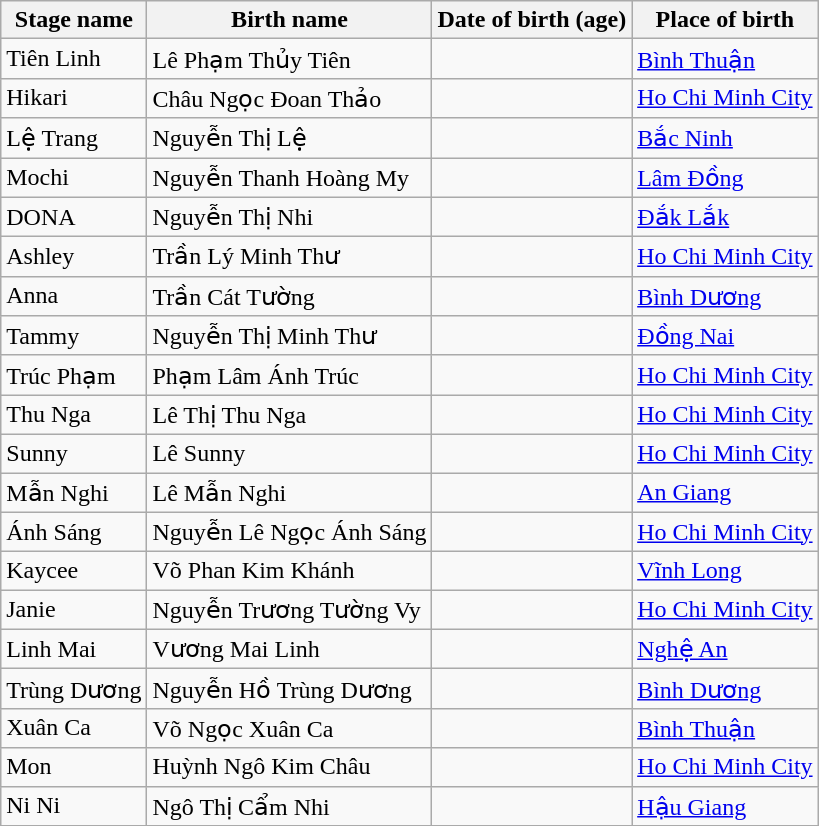<table class="sortable wikitable">
<tr>
<th>Stage name</th>
<th>Birth name</th>
<th>Date of birth (age)</th>
<th>Place of birth</th>
</tr>
<tr>
<td>Tiên Linh</td>
<td>Lê Phạm Thủy Tiên</td>
<td></td>
<td><a href='#'>Bình Thuận</a></td>
</tr>
<tr>
<td>Hikari</td>
<td>Châu Ngọc Đoan Thảo</td>
<td></td>
<td><a href='#'>Ho Chi Minh City</a></td>
</tr>
<tr>
<td>Lệ Trang</td>
<td>Nguyễn Thị Lệ</td>
<td></td>
<td><a href='#'>Bắc Ninh</a></td>
</tr>
<tr>
<td>Mochi</td>
<td>Nguyễn Thanh Hoàng My</td>
<td></td>
<td><a href='#'>Lâm Đồng</a></td>
</tr>
<tr>
<td>DONA</td>
<td>Nguyễn Thị Nhi</td>
<td></td>
<td><a href='#'>Đắk Lắk</a></td>
</tr>
<tr>
<td>Ashley</td>
<td>Trần Lý Minh Thư</td>
<td></td>
<td><a href='#'>Ho Chi Minh City</a></td>
</tr>
<tr>
<td>Anna</td>
<td>Trần Cát Tường</td>
<td></td>
<td><a href='#'>Bình Dương</a></td>
</tr>
<tr>
<td>Tammy</td>
<td>Nguyễn Thị Minh Thư</td>
<td></td>
<td><a href='#'>Đồng Nai</a></td>
</tr>
<tr>
<td>Trúc Phạm</td>
<td>Phạm Lâm Ánh Trúc</td>
<td></td>
<td><a href='#'>Ho Chi Minh City</a></td>
</tr>
<tr>
<td>Thu Nga</td>
<td>Lê Thị Thu Nga</td>
<td></td>
<td><a href='#'>Ho Chi Minh City</a></td>
</tr>
<tr>
<td>Sunny</td>
<td>Lê Sunny</td>
<td></td>
<td><a href='#'>Ho Chi Minh City</a></td>
</tr>
<tr>
<td>Mẫn Nghi</td>
<td>Lê Mẫn Nghi</td>
<td></td>
<td><a href='#'>An Giang</a></td>
</tr>
<tr>
<td>Ánh Sáng</td>
<td>Nguyễn Lê Ngọc Ánh Sáng</td>
<td></td>
<td><a href='#'>Ho Chi Minh City</a></td>
</tr>
<tr>
<td>Kaycee</td>
<td>Võ Phan Kim Khánh</td>
<td></td>
<td><a href='#'>Vĩnh Long</a></td>
</tr>
<tr>
<td>Janie</td>
<td>Nguyễn Trương Tường Vy</td>
<td></td>
<td><a href='#'>Ho Chi Minh City</a></td>
</tr>
<tr>
<td>Linh Mai</td>
<td>Vương Mai Linh</td>
<td></td>
<td><a href='#'>Nghệ An</a></td>
</tr>
<tr>
<td>Trùng Dương</td>
<td>Nguyễn Hồ Trùng Dương</td>
<td></td>
<td><a href='#'>Bình Dương</a></td>
</tr>
<tr>
<td>Xuân Ca</td>
<td>Võ Ngọc Xuân Ca</td>
<td></td>
<td><a href='#'>Bình Thuận</a></td>
</tr>
<tr>
<td>Mon</td>
<td>Huỳnh Ngô Kim Châu</td>
<td></td>
<td><a href='#'>Ho Chi Minh City</a></td>
</tr>
<tr>
<td>Ni Ni</td>
<td>Ngô Thị Cẩm Nhi</td>
<td></td>
<td><a href='#'>Hậu Giang</a></td>
</tr>
</table>
